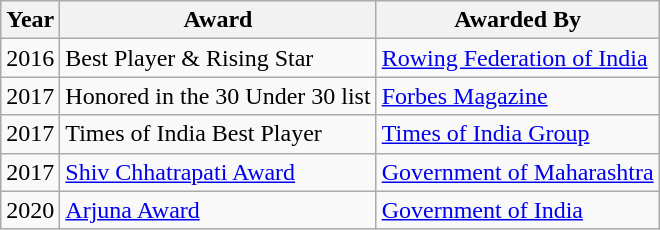<table class="wikitable">
<tr>
<th>Year</th>
<th>Award</th>
<th>Awarded By</th>
</tr>
<tr>
<td>2016</td>
<td>Best Player & Rising Star</td>
<td><a href='#'>Rowing Federation of India</a></td>
</tr>
<tr>
<td>2017</td>
<td>Honored in the 30 Under 30 list</td>
<td><a href='#'>Forbes Magazine</a></td>
</tr>
<tr>
<td>2017</td>
<td>Times of India Best Player</td>
<td><a href='#'>Times of India Group</a></td>
</tr>
<tr>
<td>2017</td>
<td><a href='#'>Shiv Chhatrapati Award</a></td>
<td><a href='#'>Government of Maharashtra</a></td>
</tr>
<tr>
<td>2020</td>
<td><a href='#'>Arjuna Award</a></td>
<td><a href='#'>Government of India</a></td>
</tr>
</table>
